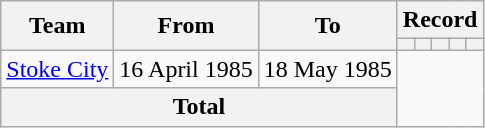<table class=wikitable style="text-align: center">
<tr>
<th rowspan=2>Team</th>
<th rowspan=2>From</th>
<th rowspan=2>To</th>
<th colspan=5>Record</th>
</tr>
<tr>
<th></th>
<th></th>
<th></th>
<th></th>
<th></th>
</tr>
<tr>
<td align=left><a href='#'>Stoke City</a></td>
<td align=left>16 April 1985</td>
<td align=left>18 May 1985<br></td>
</tr>
<tr>
<th colspan=3>Total<br></th>
</tr>
</table>
